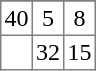<table border="1" cellpadding="2" cellspacing="0" align="left" style="margin:1em 1em 1em 1em; border-collapse: collapse;">
<tr bgcolor="#E3E3E3">
</tr>
<tr>
<td align="center">40</td>
<td align="center">5</td>
<td align="center">8</td>
</tr>
<tr>
<td align="center"> </td>
<td align="center">32</td>
<td align="center">15</td>
</tr>
</table>
